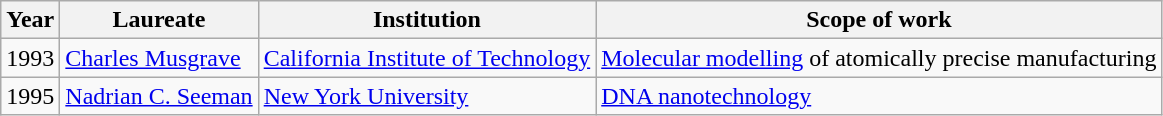<table class="wikitable">
<tr>
<th>Year</th>
<th>Laureate</th>
<th>Institution</th>
<th>Scope of work</th>
</tr>
<tr>
<td>1993</td>
<td><a href='#'>Charles Musgrave</a></td>
<td><a href='#'>California Institute of Technology</a></td>
<td><a href='#'>Molecular modelling</a> of atomically precise manufacturing</td>
</tr>
<tr>
<td>1995</td>
<td><a href='#'>Nadrian C. Seeman</a></td>
<td><a href='#'>New York University</a></td>
<td><a href='#'>DNA nanotechnology</a></td>
</tr>
</table>
